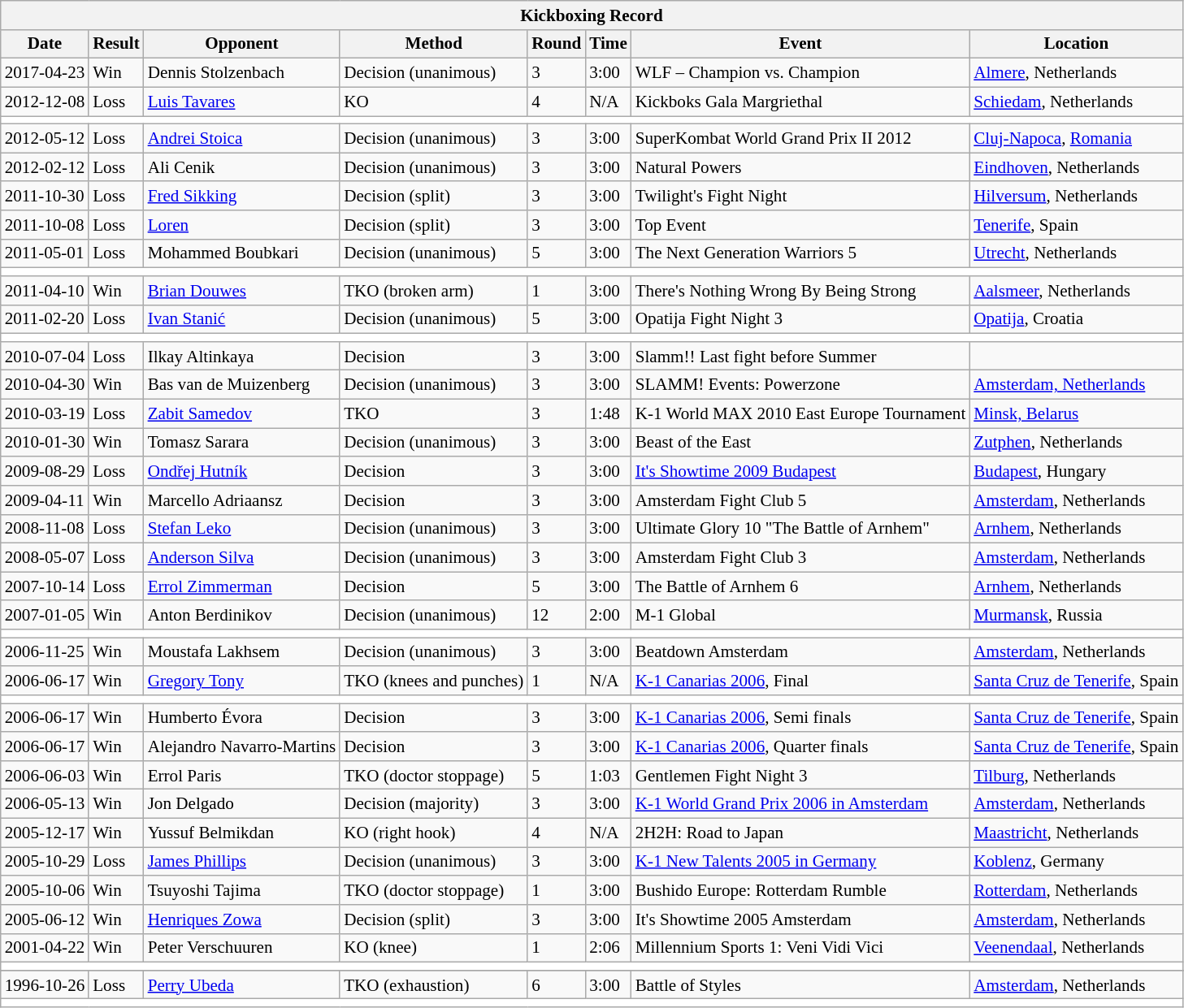<table class="wikitable collapsible" style="font-size:88%">
<tr>
<th colspan=8>Kickboxing Record</th>
</tr>
<tr valign="top">
<th>Date</th>
<th>Result</th>
<th>Opponent</th>
<th>Method</th>
<th>Round</th>
<th>Time</th>
<th>Event</th>
<th>Location</th>
</tr>
<tr>
<td>2017-04-23</td>
<td>Win</td>
<td> Dennis Stolzenbach</td>
<td>Decision (unanimous)</td>
<td>3</td>
<td>3:00</td>
<td>WLF – Champion vs. Champion </td>
<td> <a href='#'>Almere</a>, Netherlands</td>
</tr>
<tr>
<td>2012-12-08</td>
<td>Loss</td>
<td> <a href='#'>Luis Tavares</a></td>
<td>KO</td>
<td>4</td>
<td>N/A</td>
<td>Kickboks Gala Margriethal</td>
<td> <a href='#'>Schiedam</a>, Netherlands</td>
</tr>
<tr>
<th style="background:white" colspan=9></th>
</tr>
<tr>
<td>2012-05-12</td>
<td>Loss</td>
<td> <a href='#'>Andrei Stoica</a></td>
<td>Decision (unanimous)</td>
<td>3</td>
<td>3:00</td>
<td>SuperKombat World Grand Prix II 2012</td>
<td> <a href='#'>Cluj-Napoca</a>, <a href='#'>Romania</a></td>
</tr>
<tr>
<td>2012-02-12</td>
<td>Loss</td>
<td> Ali Cenik</td>
<td>Decision (unanimous)</td>
<td>3</td>
<td>3:00</td>
<td>Natural Powers</td>
<td> <a href='#'>Eindhoven</a>, Netherlands</td>
</tr>
<tr>
<td>2011-10-30</td>
<td>Loss</td>
<td> <a href='#'>Fred Sikking</a></td>
<td>Decision (split)</td>
<td>3</td>
<td>3:00</td>
<td>Twilight's Fight Night</td>
<td> <a href='#'>Hilversum</a>, Netherlands</td>
</tr>
<tr>
<td>2011-10-08</td>
<td>Loss</td>
<td> <a href='#'>Loren</a></td>
<td>Decision (split)</td>
<td>3</td>
<td>3:00</td>
<td>Top Event</td>
<td> <a href='#'>Tenerife</a>, Spain</td>
</tr>
<tr>
<td>2011-05-01</td>
<td>Loss</td>
<td> Mohammed Boubkari</td>
<td>Decision (unanimous)</td>
<td>5</td>
<td>3:00</td>
<td>The Next Generation Warriors 5</td>
<td> <a href='#'>Utrecht</a>, Netherlands</td>
</tr>
<tr>
<th style="background:white" colspan=9></th>
</tr>
<tr>
<td>2011-04-10</td>
<td>Win</td>
<td> <a href='#'>Brian Douwes</a></td>
<td>TKO (broken arm)</td>
<td>1</td>
<td>3:00</td>
<td>There's Nothing Wrong By Being Strong</td>
<td> <a href='#'>Aalsmeer</a>, Netherlands</td>
</tr>
<tr>
<td>2011-02-20</td>
<td>Loss</td>
<td> <a href='#'>Ivan Stanić</a></td>
<td>Decision (unanimous)</td>
<td>5</td>
<td>3:00</td>
<td>Opatija Fight Night 3</td>
<td> <a href='#'>Opatija</a>, Croatia</td>
</tr>
<tr>
<th style="background:white" colspan=9></th>
</tr>
<tr>
<td>2010-07-04</td>
<td>Loss</td>
<td> Ilkay Altinkaya</td>
<td>Decision</td>
<td>3</td>
<td>3:00</td>
<td>Slamm!! Last fight before Summer</td>
<td></td>
</tr>
<tr>
<td>2010-04-30</td>
<td>Win</td>
<td> Bas van de Muizenberg</td>
<td>Decision (unanimous)</td>
<td>3</td>
<td>3:00</td>
<td>SLAMM! Events: Powerzone</td>
<td> <a href='#'>Amsterdam, Netherlands</a></td>
</tr>
<tr>
<td>2010-03-19</td>
<td>Loss</td>
<td> <a href='#'>Zabit Samedov</a></td>
<td>TKO</td>
<td>3</td>
<td>1:48</td>
<td>K-1 World MAX 2010 East Europe Tournament</td>
<td> <a href='#'>Minsk, Belarus</a></td>
</tr>
<tr>
<td>2010-01-30</td>
<td>Win</td>
<td> Tomasz Sarara</td>
<td>Decision (unanimous)</td>
<td>3</td>
<td>3:00</td>
<td>Beast of the East</td>
<td> <a href='#'>Zutphen</a>, Netherlands</td>
</tr>
<tr>
<td>2009-08-29</td>
<td>Loss</td>
<td> <a href='#'>Ondřej Hutník</a></td>
<td>Decision</td>
<td>3</td>
<td>3:00</td>
<td><a href='#'>It's Showtime 2009 Budapest</a></td>
<td> <a href='#'>Budapest</a>, Hungary</td>
</tr>
<tr>
<td>2009-04-11</td>
<td>Win</td>
<td> Marcello Adriaansz</td>
<td>Decision</td>
<td>3</td>
<td>3:00</td>
<td>Amsterdam Fight Club 5</td>
<td> <a href='#'>Amsterdam</a>, Netherlands</td>
</tr>
<tr>
<td>2008-11-08</td>
<td>Loss</td>
<td> <a href='#'>Stefan Leko</a></td>
<td>Decision (unanimous)</td>
<td>3</td>
<td>3:00</td>
<td>Ultimate Glory 10 "The Battle of Arnhem"</td>
<td> <a href='#'>Arnhem</a>, Netherlands</td>
</tr>
<tr>
<td>2008-05-07</td>
<td>Loss</td>
<td> <a href='#'>Anderson Silva</a></td>
<td>Decision (unanimous)</td>
<td>3</td>
<td>3:00</td>
<td>Amsterdam Fight Club 3</td>
<td> <a href='#'>Amsterdam</a>, Netherlands</td>
</tr>
<tr>
<td>2007-10-14</td>
<td>Loss</td>
<td> <a href='#'>Errol Zimmerman</a></td>
<td>Decision</td>
<td>5</td>
<td>3:00</td>
<td>The Battle of Arnhem 6</td>
<td> <a href='#'>Arnhem</a>, Netherlands</td>
</tr>
<tr>
<td>2007-01-05</td>
<td>Win</td>
<td> Anton Berdinikov</td>
<td>Decision (unanimous)</td>
<td>12</td>
<td>2:00</td>
<td>M-1 Global</td>
<td> <a href='#'>Murmansk</a>, Russia</td>
</tr>
<tr>
<th style="background:white" colspan=9></th>
</tr>
<tr>
<td>2006-11-25</td>
<td>Win</td>
<td> Moustafa Lakhsem</td>
<td>Decision (unanimous)</td>
<td>3</td>
<td>3:00</td>
<td>Beatdown Amsterdam</td>
<td> <a href='#'>Amsterdam</a>, Netherlands</td>
</tr>
<tr>
<td>2006-06-17</td>
<td>Win</td>
<td> <a href='#'>Gregory Tony</a></td>
<td>TKO (knees and punches)</td>
<td>1</td>
<td>N/A</td>
<td><a href='#'>K-1 Canarias 2006</a>, Final</td>
<td> <a href='#'>Santa Cruz de Tenerife</a>, Spain</td>
</tr>
<tr>
<th style="background:white" colspan=9></th>
</tr>
<tr>
<td>2006-06-17</td>
<td>Win</td>
<td> Humberto Évora</td>
<td>Decision</td>
<td>3</td>
<td>3:00</td>
<td><a href='#'>K-1 Canarias 2006</a>, Semi finals</td>
<td> <a href='#'>Santa Cruz de Tenerife</a>, Spain</td>
</tr>
<tr>
<td>2006-06-17</td>
<td>Win</td>
<td> Alejandro Navarro-Martins</td>
<td>Decision</td>
<td>3</td>
<td>3:00</td>
<td><a href='#'>K-1 Canarias 2006</a>, Quarter finals</td>
<td> <a href='#'>Santa Cruz de Tenerife</a>, Spain</td>
</tr>
<tr>
<td>2006-06-03</td>
<td>Win</td>
<td> Errol Paris</td>
<td>TKO (doctor stoppage)</td>
<td>5</td>
<td>1:03</td>
<td>Gentlemen Fight Night 3</td>
<td> <a href='#'>Tilburg</a>, Netherlands</td>
</tr>
<tr>
<td>2006-05-13</td>
<td>Win</td>
<td> Jon Delgado</td>
<td>Decision (majority)</td>
<td>3</td>
<td>3:00</td>
<td><a href='#'>K-1 World Grand Prix 2006 in Amsterdam</a></td>
<td> <a href='#'>Amsterdam</a>, Netherlands</td>
</tr>
<tr>
<td>2005-12-17</td>
<td>Win</td>
<td> Yussuf Belmikdan</td>
<td>KO (right hook)</td>
<td>4</td>
<td>N/A</td>
<td>2H2H: Road to Japan</td>
<td> <a href='#'>Maastricht</a>, Netherlands</td>
</tr>
<tr>
<td>2005-10-29</td>
<td>Loss</td>
<td> <a href='#'>James Phillips</a></td>
<td>Decision (unanimous)</td>
<td>3</td>
<td>3:00</td>
<td><a href='#'>K-1 New Talents 2005 in Germany</a></td>
<td> <a href='#'>Koblenz</a>, Germany</td>
</tr>
<tr>
<td>2005-10-06</td>
<td>Win</td>
<td> Tsuyoshi Tajima</td>
<td>TKO (doctor stoppage)</td>
<td>1</td>
<td>3:00</td>
<td>Bushido Europe: Rotterdam Rumble</td>
<td> <a href='#'>Rotterdam</a>, Netherlands</td>
</tr>
<tr>
<td>2005-06-12</td>
<td>Win</td>
<td> <a href='#'>Henriques Zowa</a></td>
<td>Decision (split)</td>
<td>3</td>
<td>3:00</td>
<td>It's Showtime 2005 Amsterdam</td>
<td> <a href='#'>Amsterdam</a>, Netherlands</td>
</tr>
<tr>
<td>2001-04-22</td>
<td>Win</td>
<td> Peter Verschuuren</td>
<td>KO (knee)</td>
<td>1</td>
<td>2:06</td>
<td>Millennium Sports 1: Veni Vidi Vici</td>
<td> <a href='#'>Veenendaal</a>, Netherlands</td>
</tr>
<tr>
<th style="background:white" colspan=9></th>
</tr>
<tr>
</tr>
<tr>
<td>1996-10-26</td>
<td>Loss</td>
<td> <a href='#'>Perry Ubeda</a></td>
<td>TKO (exhaustion)</td>
<td>6</td>
<td>3:00</td>
<td>Battle of Styles</td>
<td> <a href='#'>Amsterdam</a>, Netherlands</td>
</tr>
<tr>
<th style="background:white" colspan=9></th>
</tr>
</table>
